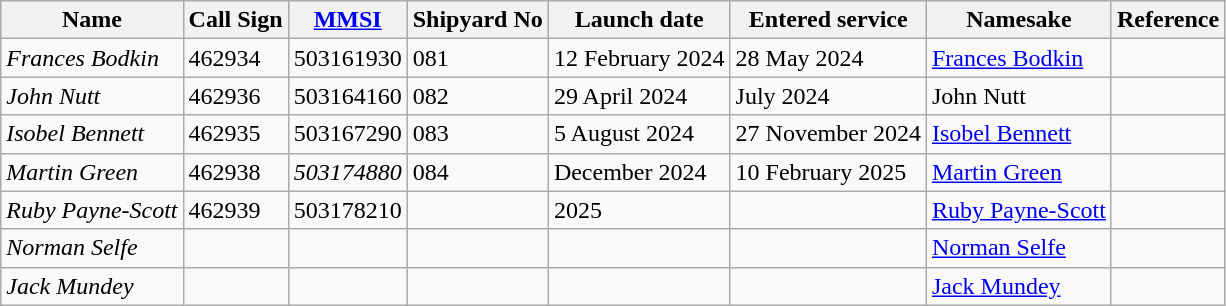<table class="wikitable sortable">
<tr>
<th>Name</th>
<th>Call Sign</th>
<th><a href='#'>MMSI</a></th>
<th>Shipyard No</th>
<th>Launch date</th>
<th>Entered service</th>
<th>Namesake</th>
<th>Reference</th>
</tr>
<tr>
<td><em>Frances Bodkin</em></td>
<td>462934</td>
<td>503161930</td>
<td>081</td>
<td>12 February 2024</td>
<td>28 May 2024</td>
<td><a href='#'>Frances Bodkin</a></td>
<td></td>
</tr>
<tr>
<td><em>John Nutt</em></td>
<td>462936</td>
<td>503164160</td>
<td>082</td>
<td>29 April 2024</td>
<td>July 2024</td>
<td>John Nutt</td>
<td></td>
</tr>
<tr>
<td><em>Isobel Bennett</em></td>
<td>462935</td>
<td>503167290</td>
<td>083</td>
<td>5 August 2024</td>
<td>27 November 2024</td>
<td><a href='#'>Isobel Bennett</a></td>
<td></td>
</tr>
<tr>
<td><em>Martin Green</em></td>
<td>462938</td>
<td><em>503174880</em></td>
<td>084</td>
<td>December 2024</td>
<td>10 February 2025</td>
<td><a href='#'>Martin Green</a></td>
<td></td>
</tr>
<tr>
<td><em>Ruby Payne-Scott</em></td>
<td>462939</td>
<td>503178210</td>
<td></td>
<td>2025</td>
<td></td>
<td><a href='#'>Ruby Payne-Scott</a></td>
<td></td>
</tr>
<tr>
<td><em>Norman Selfe</em></td>
<td></td>
<td></td>
<td></td>
<td></td>
<td></td>
<td><a href='#'>Norman Selfe</a></td>
<td></td>
</tr>
<tr>
<td><em>Jack Mundey</em></td>
<td></td>
<td></td>
<td></td>
<td></td>
<td></td>
<td><a href='#'>Jack Mundey</a></td>
<td></td>
</tr>
</table>
